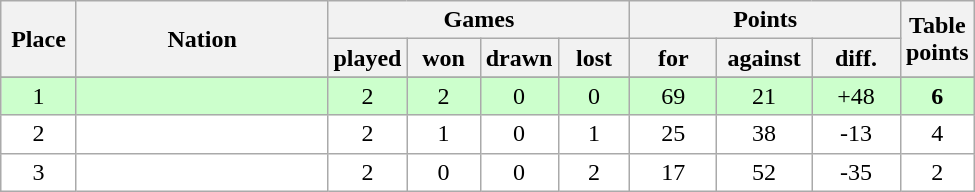<table class="wikitable" width="650">
<tr>
<th rowspan=2 width="8%">Place</th>
<th rowspan=2 width="30%">Nation</th>
<th colspan=4 width="32%">Games</th>
<th colspan=3 width="30%">Points</th>
<th rowspan=2 width="10%">Table<br>points</th>
</tr>
<tr>
<th width="8%">played</th>
<th width="8%">won</th>
<th width="8%">drawn</th>
<th width="8%">lost</th>
<th width="10%">for</th>
<th width="10%">against</th>
<th width="10%">diff.</th>
</tr>
<tr>
</tr>
<tr bgcolor=#ccffcc align=center>
<td>1</td>
<td align=left><strong></strong></td>
<td>2</td>
<td>2</td>
<td>0</td>
<td>0</td>
<td>69</td>
<td>21</td>
<td>+48</td>
<td><strong>6</strong></td>
</tr>
<tr bgcolor=#ffffff align=center>
<td>2</td>
<td align=left></td>
<td>2</td>
<td>1</td>
<td>0</td>
<td>1</td>
<td>25</td>
<td>38</td>
<td>-13</td>
<td>4</td>
</tr>
<tr bgcolor=#ffffff align=center>
<td>3</td>
<td align=left></td>
<td>2</td>
<td>0</td>
<td>0</td>
<td>2</td>
<td>17</td>
<td>52</td>
<td>-35</td>
<td>2</td>
</tr>
</table>
